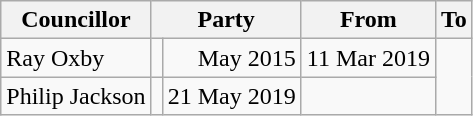<table class=wikitable>
<tr>
<th>Councillor</th>
<th colspan=2>Party</th>
<th>From</th>
<th>To</th>
</tr>
<tr>
<td>Ray Oxby</td>
<td></td>
<td align=right>May 2015</td>
<td align=right>11 Mar 2019</td>
</tr>
<tr>
<td>Philip Jackson</td>
<td></td>
<td align=right>21 May 2019</td>
<td align=right></td>
</tr>
</table>
